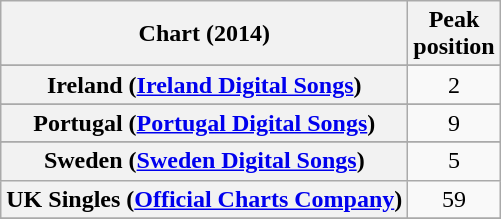<table class="wikitable sortable plainrowheaders" style="text-align: center;">
<tr>
<th scope="col">Chart (2014)</th>
<th scope="col">Peak<br>position</th>
</tr>
<tr>
</tr>
<tr>
</tr>
<tr>
</tr>
<tr>
</tr>
<tr>
</tr>
<tr>
</tr>
<tr>
</tr>
<tr>
<th scope="row">Ireland (<a href='#'>Ireland Digital Songs</a>)</th>
<td>2</td>
</tr>
<tr>
</tr>
<tr>
<th scope="row">Portugal (<a href='#'>Portugal Digital Songs</a>)</th>
<td>9</td>
</tr>
<tr>
</tr>
<tr>
<th scope="row">Sweden (<a href='#'>Sweden Digital Songs</a>)</th>
<td>5</td>
</tr>
<tr>
<th scope="row">UK Singles (<a href='#'>Official Charts Company</a>)</th>
<td>59</td>
</tr>
<tr>
</tr>
</table>
